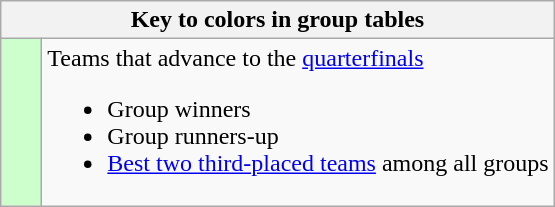<table class="wikitable" style="text-align: center;">
<tr>
<th colspan=2>Key to colors in group tables</th>
</tr>
<tr>
<td style="background:#cfc; width:20px;"></td>
<td align=left>Teams that advance to the <a href='#'>quarterfinals</a><br><ul><li>Group winners</li><li>Group runners-up</li><li><a href='#'>Best two third-placed teams</a> among all groups</li></ul></td>
</tr>
</table>
